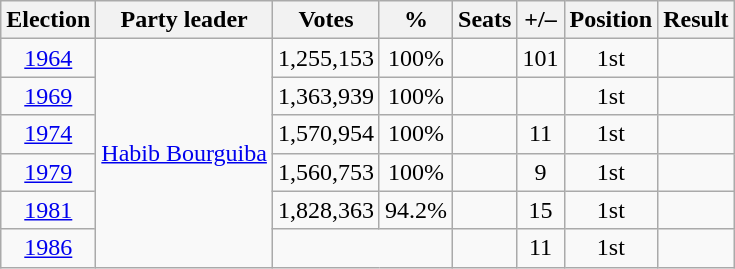<table class=wikitable style=text-align:center>
<tr>
<th>Election</th>
<th>Party leader</th>
<th>Votes</th>
<th>%</th>
<th>Seats</th>
<th>+/–</th>
<th>Position</th>
<th>Result</th>
</tr>
<tr>
<td><a href='#'>1964</a></td>
<td rowspan=6><a href='#'>Habib Bourguiba</a></td>
<td>1,255,153</td>
<td>100%</td>
<td></td>
<td> 101</td>
<td> 1st</td>
<td></td>
</tr>
<tr>
<td><a href='#'>1969</a></td>
<td>1,363,939</td>
<td>100%</td>
<td></td>
<td></td>
<td> 1st</td>
<td></td>
</tr>
<tr>
<td><a href='#'>1974</a></td>
<td>1,570,954</td>
<td>100%</td>
<td></td>
<td> 11</td>
<td> 1st</td>
<td></td>
</tr>
<tr>
<td><a href='#'>1979</a></td>
<td>1,560,753</td>
<td>100%</td>
<td></td>
<td> 9</td>
<td> 1st</td>
<td></td>
</tr>
<tr>
<td><a href='#'>1981</a></td>
<td>1,828,363<br></td>
<td>94.2%</td>
<td></td>
<td> 15</td>
<td> 1st</td>
<td></td>
</tr>
<tr>
<td><a href='#'>1986</a></td>
<td colspan=2></td>
<td></td>
<td> 11</td>
<td> 1st</td>
<td></td>
</tr>
</table>
